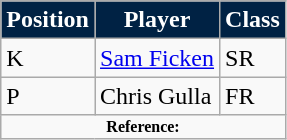<table class="wikitable">
<tr>
<th style="background:#024; color:#fff;">Position</th>
<th style="background:#024; color:#fff;">Player</th>
<th style="background:#024; color:#fff;">Class</th>
</tr>
<tr>
<td>K</td>
<td><a href='#'>Sam Ficken</a></td>
<td>SR</td>
</tr>
<tr>
<td>P</td>
<td>Chris Gulla</td>
<td>FR</td>
</tr>
<tr>
<td colspan="3" style="font-size:8pt; text-align:center;"><strong>Reference:</strong></td>
</tr>
</table>
